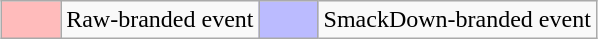<table class="wikitable" style="margin: 0 auto">
<tr>
<td style="background:#FBB; width:2em"></td>
<td Raw (WWE brand)>Raw-branded event</td>
<td style="background:#BBF; width:2em"></td>
<td SmackDown (WWE brand)>SmackDown-branded event</td>
</tr>
</table>
